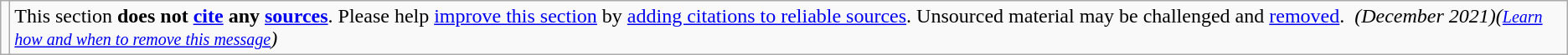<table class="wikitable">
<tr>
<td></td>
<td>This section <strong>does not <a href='#'>cite</a> any <a href='#'>sources</a></strong>. Please help <a href='#'>improve this section</a> by <a href='#'>adding citations to reliable sources</a>. Unsourced material may be challenged and <a href='#'>removed</a>.  <em>(December 2021)(<small><a href='#'>Learn how and when to remove this message</a></small>)</em></td>
</tr>
</table>
